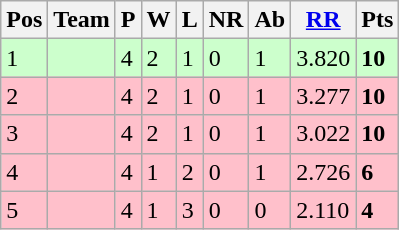<table class="wikitable">
<tr>
<th>Pos</th>
<th>Team</th>
<th>P</th>
<th>W</th>
<th>L</th>
<th>NR</th>
<th>Ab</th>
<th><a href='#'>RR</a></th>
<th>Pts</th>
</tr>
<tr bgcolor="#ccffcc">
<td>1</td>
<td></td>
<td>4</td>
<td>2</td>
<td>1</td>
<td>0</td>
<td>1</td>
<td>3.820</td>
<td><strong>10</strong></td>
</tr>
<tr bgcolor=pink>
<td>2</td>
<td></td>
<td>4</td>
<td>2</td>
<td>1</td>
<td>0</td>
<td>1</td>
<td>3.277</td>
<td><strong>10</strong></td>
</tr>
<tr bgcolor=pink>
<td>3</td>
<td></td>
<td>4</td>
<td>2</td>
<td>1</td>
<td>0</td>
<td>1</td>
<td>3.022</td>
<td><strong>10</strong></td>
</tr>
<tr bgcolor=pink>
<td>4</td>
<td></td>
<td>4</td>
<td>1</td>
<td>2</td>
<td>0</td>
<td>1</td>
<td>2.726</td>
<td><strong>6</strong></td>
</tr>
<tr bgcolor=pink>
<td>5</td>
<td></td>
<td>4</td>
<td>1</td>
<td>3</td>
<td>0</td>
<td>0</td>
<td>2.110</td>
<td><strong>4</strong></td>
</tr>
</table>
